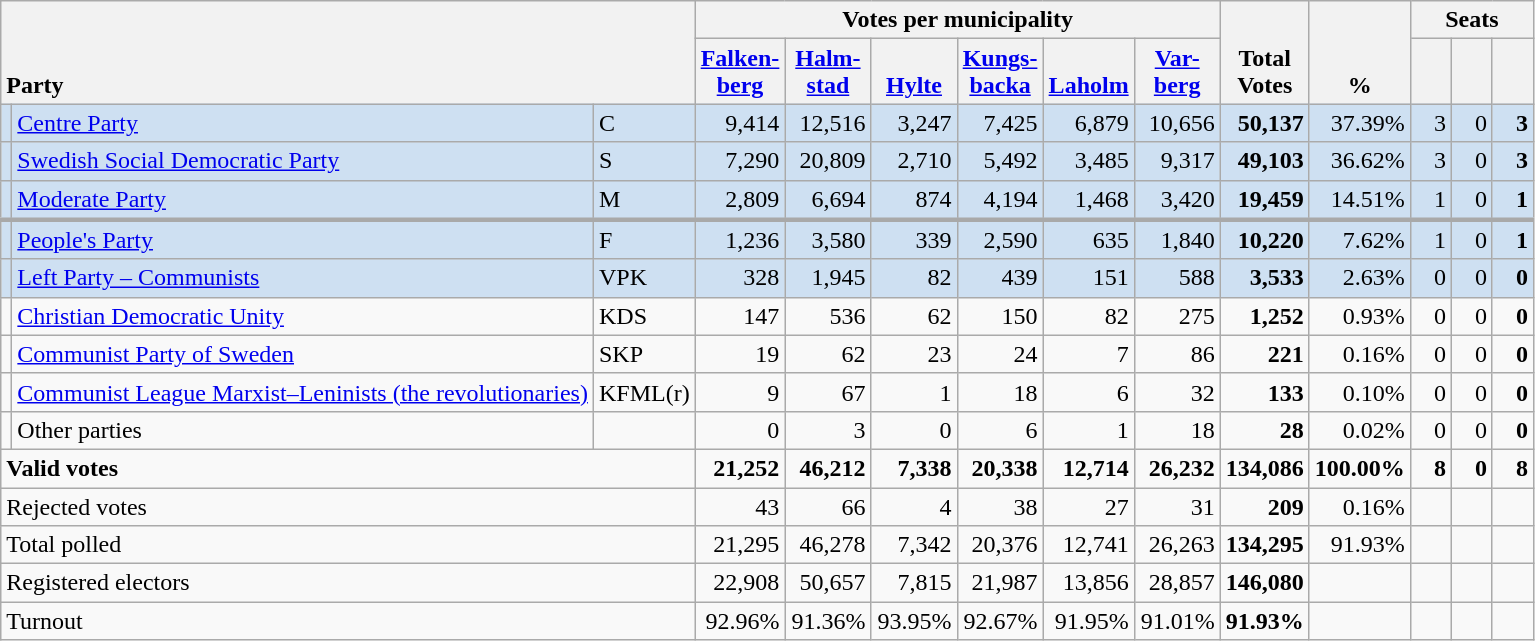<table class="wikitable" border="1" style="text-align:right;">
<tr>
<th style="text-align:left;" valign=bottom rowspan=2 colspan=3>Party</th>
<th colspan=6>Votes per municipality</th>
<th align=center valign=bottom rowspan=2 width="50">Total Votes</th>
<th align=center valign=bottom rowspan=2 width="50">%</th>
<th colspan=3>Seats</th>
</tr>
<tr>
<th align=center valign=bottom width="50"><a href='#'>Falken- berg</a></th>
<th align=center valign=bottom width="50"><a href='#'>Halm- stad</a></th>
<th align=center valign=bottom width="50"><a href='#'>Hylte</a></th>
<th align=center valign=bottom width="50"><a href='#'>Kungs- backa</a></th>
<th align=center valign=bottom width="50"><a href='#'>Laholm</a></th>
<th align=center valign=bottom width="50"><a href='#'>Var- berg</a></th>
<th align=center valign=bottom width="20"><small></small></th>
<th align=center valign=bottom width="20"><small><a href='#'></a></small></th>
<th align=center valign=bottom width="20"><small></small></th>
</tr>
<tr style="background:#CEE0F2;">
<td></td>
<td align=left><a href='#'>Centre Party</a></td>
<td align=left>C</td>
<td>9,414</td>
<td>12,516</td>
<td>3,247</td>
<td>7,425</td>
<td>6,879</td>
<td>10,656</td>
<td><strong>50,137</strong></td>
<td>37.39%</td>
<td>3</td>
<td>0</td>
<td><strong>3</strong></td>
</tr>
<tr style="background:#CEE0F2;">
<td></td>
<td align=left style="white-space: nowrap;"><a href='#'>Swedish Social Democratic Party</a></td>
<td align=left>S</td>
<td>7,290</td>
<td>20,809</td>
<td>2,710</td>
<td>5,492</td>
<td>3,485</td>
<td>9,317</td>
<td><strong>49,103</strong></td>
<td>36.62%</td>
<td>3</td>
<td>0</td>
<td><strong>3</strong></td>
</tr>
<tr style="background:#CEE0F2;">
<td></td>
<td align=left><a href='#'>Moderate Party</a></td>
<td align=left>M</td>
<td>2,809</td>
<td>6,694</td>
<td>874</td>
<td>4,194</td>
<td>1,468</td>
<td>3,420</td>
<td><strong>19,459</strong></td>
<td>14.51%</td>
<td>1</td>
<td>0</td>
<td><strong>1</strong></td>
</tr>
<tr style="background:#CEE0F2; border-top:3px solid darkgray;">
<td></td>
<td align=left><a href='#'>People's Party</a></td>
<td align=left>F</td>
<td>1,236</td>
<td>3,580</td>
<td>339</td>
<td>2,590</td>
<td>635</td>
<td>1,840</td>
<td><strong>10,220</strong></td>
<td>7.62%</td>
<td>1</td>
<td>0</td>
<td><strong>1</strong></td>
</tr>
<tr style="background:#CEE0F2;">
<td></td>
<td align=left><a href='#'>Left Party – Communists</a></td>
<td align=left>VPK</td>
<td>328</td>
<td>1,945</td>
<td>82</td>
<td>439</td>
<td>151</td>
<td>588</td>
<td><strong>3,533</strong></td>
<td>2.63%</td>
<td>0</td>
<td>0</td>
<td><strong>0</strong></td>
</tr>
<tr>
<td></td>
<td align=left><a href='#'>Christian Democratic Unity</a></td>
<td align=left>KDS</td>
<td>147</td>
<td>536</td>
<td>62</td>
<td>150</td>
<td>82</td>
<td>275</td>
<td><strong>1,252</strong></td>
<td>0.93%</td>
<td>0</td>
<td>0</td>
<td><strong>0</strong></td>
</tr>
<tr>
<td></td>
<td align=left><a href='#'>Communist Party of Sweden</a></td>
<td align=left>SKP</td>
<td>19</td>
<td>62</td>
<td>23</td>
<td>24</td>
<td>7</td>
<td>86</td>
<td><strong>221</strong></td>
<td>0.16%</td>
<td>0</td>
<td>0</td>
<td><strong>0</strong></td>
</tr>
<tr>
<td></td>
<td align=left><a href='#'>Communist League Marxist–Leninists (the revolutionaries)</a></td>
<td align=left>KFML(r)</td>
<td>9</td>
<td>67</td>
<td>1</td>
<td>18</td>
<td>6</td>
<td>32</td>
<td><strong>133</strong></td>
<td>0.10%</td>
<td>0</td>
<td>0</td>
<td><strong>0</strong></td>
</tr>
<tr>
<td></td>
<td align=left>Other parties</td>
<td></td>
<td>0</td>
<td>3</td>
<td>0</td>
<td>6</td>
<td>1</td>
<td>18</td>
<td><strong>28</strong></td>
<td>0.02%</td>
<td>0</td>
<td>0</td>
<td><strong>0</strong></td>
</tr>
<tr style="font-weight:bold">
<td align=left colspan=3>Valid votes</td>
<td>21,252</td>
<td>46,212</td>
<td>7,338</td>
<td>20,338</td>
<td>12,714</td>
<td>26,232</td>
<td>134,086</td>
<td>100.00%</td>
<td>8</td>
<td>0</td>
<td>8</td>
</tr>
<tr>
<td align=left colspan=3>Rejected votes</td>
<td>43</td>
<td>66</td>
<td>4</td>
<td>38</td>
<td>27</td>
<td>31</td>
<td><strong>209</strong></td>
<td>0.16%</td>
<td></td>
<td></td>
<td></td>
</tr>
<tr>
<td align=left colspan=3>Total polled</td>
<td>21,295</td>
<td>46,278</td>
<td>7,342</td>
<td>20,376</td>
<td>12,741</td>
<td>26,263</td>
<td><strong>134,295</strong></td>
<td>91.93%</td>
<td></td>
<td></td>
<td></td>
</tr>
<tr>
<td align=left colspan=3>Registered electors</td>
<td>22,908</td>
<td>50,657</td>
<td>7,815</td>
<td>21,987</td>
<td>13,856</td>
<td>28,857</td>
<td><strong>146,080</strong></td>
<td></td>
<td></td>
<td></td>
<td></td>
</tr>
<tr>
<td align=left colspan=3>Turnout</td>
<td>92.96%</td>
<td>91.36%</td>
<td>93.95%</td>
<td>92.67%</td>
<td>91.95%</td>
<td>91.01%</td>
<td><strong>91.93%</strong></td>
<td></td>
<td></td>
<td></td>
<td></td>
</tr>
</table>
